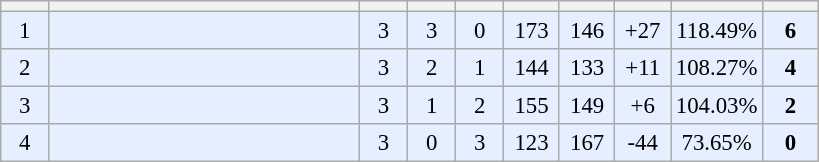<table class="wikitable" style="text-align:center; font-size:95%">
<tr>
<th width="25"></th>
<th width="200"></th>
<th width="25"></th>
<th width="25"></th>
<th width="25"></th>
<th width="30"></th>
<th width="30"></th>
<th width="30"></th>
<th width="30"></th>
<th width="30"></th>
</tr>
<tr style="background:#e6efff">
<td>1</td>
<td style="text-align:left"></td>
<td>3</td>
<td>3</td>
<td>0</td>
<td>173</td>
<td>146</td>
<td>+27</td>
<td>118.49%</td>
<td><strong>6</strong></td>
</tr>
<tr style="background:#e6efff">
<td>2</td>
<td style="text-align:left"></td>
<td>3</td>
<td>2</td>
<td>1</td>
<td>144</td>
<td>133</td>
<td>+11</td>
<td>108.27%</td>
<td><strong>4</strong></td>
</tr>
<tr style="background:#e6efff">
<td>3</td>
<td style="text-align:left"></td>
<td>3</td>
<td>1</td>
<td>2</td>
<td>155</td>
<td>149</td>
<td>+6</td>
<td>104.03%</td>
<td><strong>2</strong></td>
</tr>
<tr style="background:#e6efff">
<td>4</td>
<td style="text-align:left"></td>
<td>3</td>
<td>0</td>
<td>3</td>
<td>123</td>
<td>167</td>
<td>-44</td>
<td>73.65%</td>
<td><strong>0</strong></td>
</tr>
</table>
